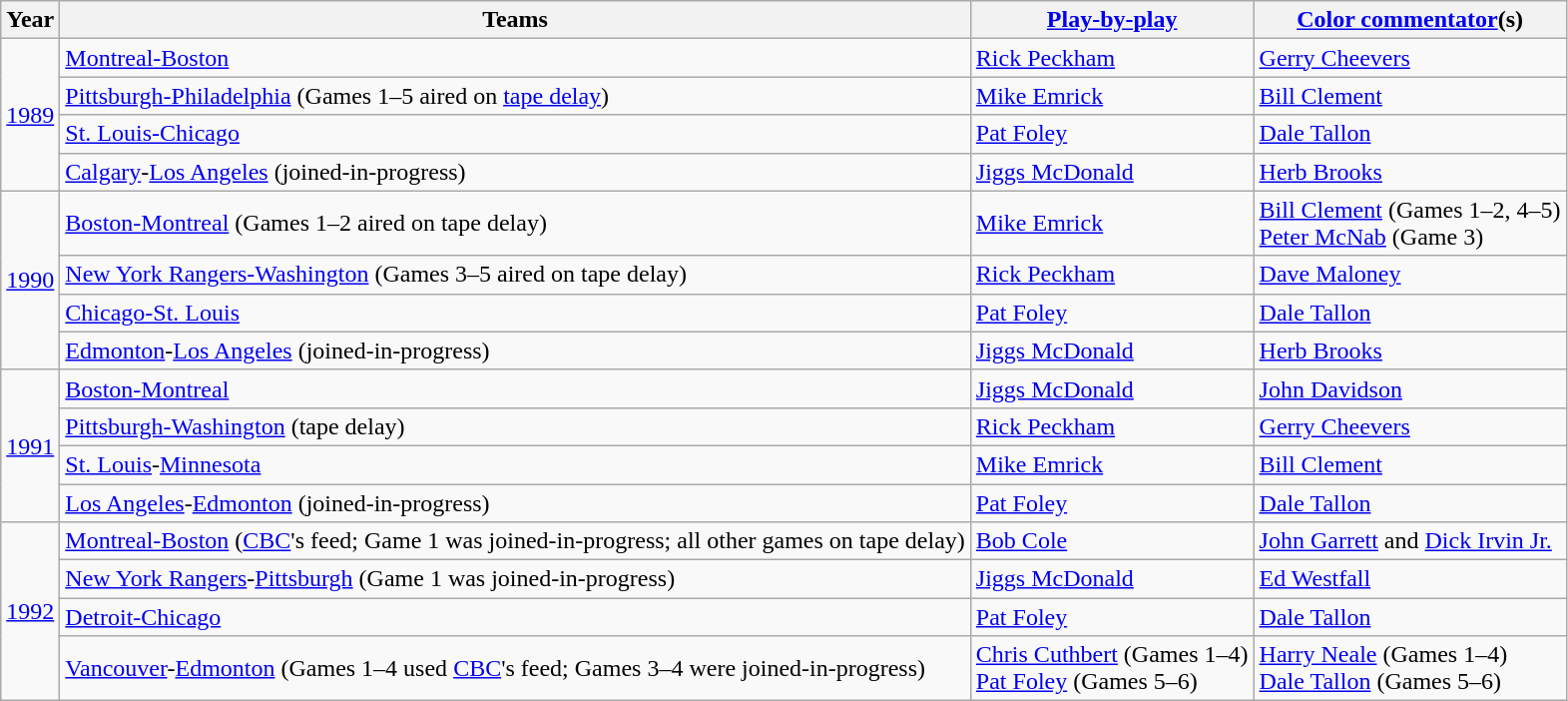<table class="wikitable">
<tr>
<th>Year</th>
<th>Teams</th>
<th><a href='#'>Play-by-play</a></th>
<th><a href='#'>Color commentator</a>(s)</th>
</tr>
<tr>
<td rowspan="4"><a href='#'>1989</a></td>
<td><a href='#'>Montreal-Boston</a></td>
<td><a href='#'>Rick Peckham</a></td>
<td><a href='#'>Gerry Cheevers</a></td>
</tr>
<tr>
<td><a href='#'>Pittsburgh-Philadelphia</a> (Games 1–5 aired on <a href='#'>tape delay</a>)</td>
<td><a href='#'>Mike Emrick</a></td>
<td><a href='#'>Bill Clement</a></td>
</tr>
<tr>
<td><a href='#'>St. Louis-Chicago</a></td>
<td><a href='#'>Pat Foley</a></td>
<td><a href='#'>Dale Tallon</a></td>
</tr>
<tr>
<td><a href='#'>Calgary</a>-<a href='#'>Los Angeles</a> (joined-in-progress)</td>
<td><a href='#'>Jiggs McDonald</a></td>
<td><a href='#'>Herb Brooks</a></td>
</tr>
<tr>
<td rowspan="4"><a href='#'>1990</a></td>
<td><a href='#'>Boston-Montreal</a> (Games 1–2 aired on tape delay)</td>
<td><a href='#'>Mike Emrick</a></td>
<td><a href='#'>Bill Clement</a> (Games 1–2, 4–5)<br><a href='#'>Peter McNab</a> (Game 3)</td>
</tr>
<tr>
<td><a href='#'>New York Rangers-Washington</a> (Games 3–5 aired on tape delay)</td>
<td><a href='#'>Rick Peckham</a></td>
<td><a href='#'>Dave Maloney</a></td>
</tr>
<tr>
<td><a href='#'>Chicago-St. Louis</a></td>
<td><a href='#'>Pat Foley</a></td>
<td><a href='#'>Dale Tallon</a></td>
</tr>
<tr>
<td><a href='#'>Edmonton</a>-<a href='#'>Los Angeles</a> (joined-in-progress)</td>
<td><a href='#'>Jiggs McDonald</a></td>
<td><a href='#'>Herb Brooks</a></td>
</tr>
<tr>
<td rowspan="4"><a href='#'>1991</a></td>
<td><a href='#'>Boston-Montreal</a></td>
<td><a href='#'>Jiggs McDonald</a></td>
<td><a href='#'>John Davidson</a></td>
</tr>
<tr>
<td><a href='#'>Pittsburgh-Washington</a> (tape delay)</td>
<td><a href='#'>Rick Peckham</a></td>
<td><a href='#'>Gerry Cheevers</a></td>
</tr>
<tr>
<td><a href='#'>St. Louis</a>-<a href='#'>Minnesota</a></td>
<td><a href='#'>Mike Emrick</a></td>
<td><a href='#'>Bill Clement</a></td>
</tr>
<tr>
<td><a href='#'>Los Angeles</a>-<a href='#'>Edmonton</a> (joined-in-progress)</td>
<td><a href='#'>Pat Foley</a></td>
<td><a href='#'>Dale Tallon</a></td>
</tr>
<tr>
<td rowspan="4"><a href='#'>1992</a></td>
<td><a href='#'>Montreal-Boston</a> (<a href='#'>CBC</a>'s feed; Game 1 was joined-in-progress; all other games on tape delay)</td>
<td><a href='#'>Bob Cole</a></td>
<td><a href='#'>John Garrett</a> and <a href='#'>Dick Irvin Jr.</a></td>
</tr>
<tr>
<td><a href='#'>New York Rangers</a>-<a href='#'>Pittsburgh</a> (Game 1 was joined-in-progress)</td>
<td><a href='#'>Jiggs McDonald</a></td>
<td><a href='#'>Ed Westfall</a></td>
</tr>
<tr>
<td><a href='#'>Detroit-Chicago</a></td>
<td><a href='#'>Pat Foley</a></td>
<td><a href='#'>Dale Tallon</a></td>
</tr>
<tr>
<td><a href='#'>Vancouver</a>-<a href='#'>Edmonton</a> (Games 1–4 used <a href='#'>CBC</a>'s feed; Games 3–4 were joined-in-progress)</td>
<td><a href='#'>Chris Cuthbert</a> (Games 1–4)<br><a href='#'>Pat Foley</a> (Games 5–6)</td>
<td><a href='#'>Harry Neale</a> (Games 1–4)<br><a href='#'>Dale Tallon</a> (Games 5–6)</td>
</tr>
</table>
